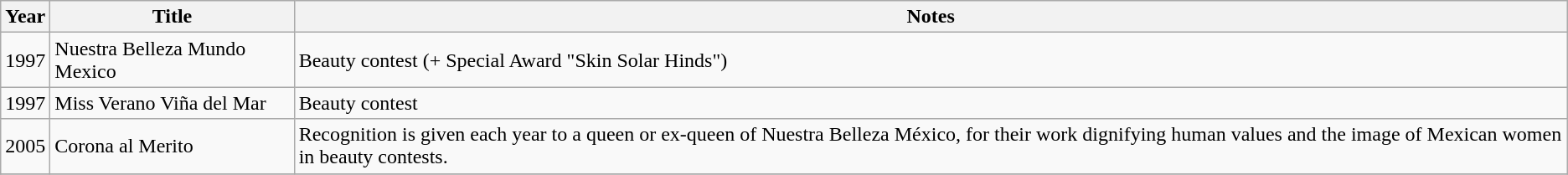<table class="wikitable">
<tr>
<th>Year</th>
<th>Title</th>
<th>Notes</th>
</tr>
<tr>
<td>1997</td>
<td>Nuestra Belleza Mundo Mexico</td>
<td>Beauty contest (+ Special Award "Skin Solar Hinds")</td>
</tr>
<tr>
<td>1997</td>
<td>Miss Verano Viña del Mar</td>
<td>Beauty contest</td>
</tr>
<tr>
<td>2005</td>
<td>Corona al Merito</td>
<td>Recognition is given each year to a queen or ex-queen of Nuestra Belleza México, for their work dignifying human values and the image of Mexican women in beauty contests.</td>
</tr>
<tr>
</tr>
</table>
